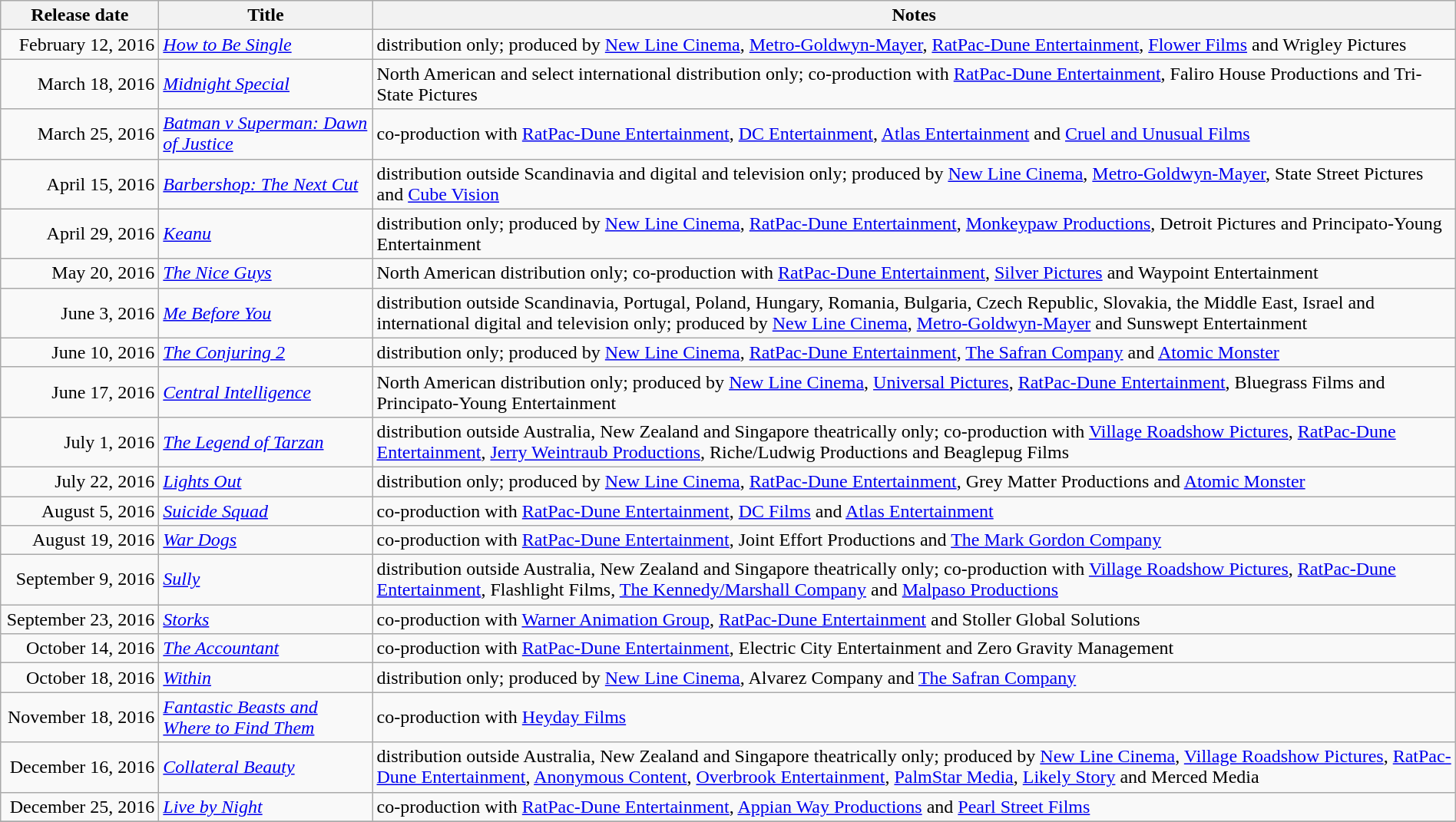<table class="wikitable sortable" style="width:100%;">
<tr>
<th scope="col" style="width:130px;">Release date</th>
<th>Title</th>
<th>Notes</th>
</tr>
<tr>
<td style="text-align:right;">February 12, 2016</td>
<td><em><a href='#'>How to Be Single</a></em></td>
<td>distribution only; produced by <a href='#'>New Line Cinema</a>, <a href='#'>Metro-Goldwyn-Mayer</a>, <a href='#'>RatPac-Dune Entertainment</a>, <a href='#'>Flower Films</a> and Wrigley Pictures</td>
</tr>
<tr>
<td style="text-align:right;">March 18, 2016</td>
<td><em><a href='#'>Midnight Special</a></em></td>
<td>North American and select international distribution only; co-production with <a href='#'>RatPac-Dune Entertainment</a>, Faliro House Productions and Tri-State Pictures</td>
</tr>
<tr>
<td style="text-align:right;">March 25, 2016</td>
<td><em><a href='#'>Batman v Superman: Dawn of Justice</a></em></td>
<td>co-production with <a href='#'>RatPac-Dune Entertainment</a>, <a href='#'>DC Entertainment</a>, <a href='#'>Atlas Entertainment</a> and <a href='#'>Cruel and Unusual Films</a></td>
</tr>
<tr>
<td style="text-align:right;">April 15, 2016</td>
<td><em><a href='#'>Barbershop: The Next Cut</a></em></td>
<td>distribution outside Scandinavia and digital and television only; produced by <a href='#'>New Line Cinema</a>, <a href='#'>Metro-Goldwyn-Mayer</a>, State Street Pictures and <a href='#'>Cube Vision</a></td>
</tr>
<tr>
<td style="text-align:right;">April 29, 2016</td>
<td><em><a href='#'>Keanu</a></em></td>
<td>distribution only; produced by <a href='#'>New Line Cinema</a>, <a href='#'>RatPac-Dune Entertainment</a>, <a href='#'>Monkeypaw Productions</a>, Detroit Pictures and Principato-Young Entertainment</td>
</tr>
<tr>
<td style="text-align:right;">May 20, 2016</td>
<td><em><a href='#'>The Nice Guys</a></em></td>
<td>North American distribution only; co-production with <a href='#'>RatPac-Dune Entertainment</a>, <a href='#'>Silver Pictures</a> and Waypoint Entertainment</td>
</tr>
<tr>
<td style="text-align:right;">June 3, 2016</td>
<td><em><a href='#'>Me Before You</a></em></td>
<td>distribution outside Scandinavia, Portugal, Poland, Hungary, Romania, Bulgaria, Czech Republic, Slovakia, the Middle East, Israel and international digital and television only; produced by <a href='#'>New Line Cinema</a>, <a href='#'>Metro-Goldwyn-Mayer</a> and Sunswept Entertainment</td>
</tr>
<tr>
<td style="text-align:right;">June 10, 2016</td>
<td><em><a href='#'>The Conjuring 2</a></em></td>
<td>distribution only; produced by <a href='#'>New Line Cinema</a>, <a href='#'>RatPac-Dune Entertainment</a>, <a href='#'>The Safran Company</a> and <a href='#'>Atomic Monster</a></td>
</tr>
<tr>
<td style="text-align:right;">June 17, 2016</td>
<td><em><a href='#'>Central Intelligence</a></em></td>
<td>North American distribution only; produced by <a href='#'>New Line Cinema</a>, <a href='#'>Universal Pictures</a>, <a href='#'>RatPac-Dune Entertainment</a>, Bluegrass Films and Principato-Young Entertainment</td>
</tr>
<tr>
<td style="text-align:right;">July 1, 2016</td>
<td><em><a href='#'>The Legend of Tarzan</a></em></td>
<td>distribution outside Australia, New Zealand and Singapore theatrically only; co-production with <a href='#'>Village Roadshow Pictures</a>, <a href='#'>RatPac-Dune Entertainment</a>, <a href='#'>Jerry Weintraub Productions</a>, Riche/Ludwig Productions and Beaglepug Films</td>
</tr>
<tr>
<td style="text-align:right;">July 22, 2016</td>
<td><em><a href='#'>Lights Out</a></em></td>
<td>distribution only; produced by <a href='#'>New Line Cinema</a>, <a href='#'>RatPac-Dune Entertainment</a>, Grey Matter Productions and <a href='#'>Atomic Monster</a></td>
</tr>
<tr>
<td style="text-align:right;">August 5, 2016</td>
<td><em><a href='#'>Suicide Squad</a></em></td>
<td>co-production with <a href='#'>RatPac-Dune Entertainment</a>, <a href='#'>DC Films</a> and <a href='#'>Atlas Entertainment</a></td>
</tr>
<tr>
<td style="text-align:right;">August 19, 2016</td>
<td><em><a href='#'>War Dogs</a></em></td>
<td>co-production with <a href='#'>RatPac-Dune Entertainment</a>, Joint Effort Productions and <a href='#'>The Mark Gordon Company</a></td>
</tr>
<tr>
<td style="text-align:right;">September 9, 2016</td>
<td><em><a href='#'>Sully</a></em></td>
<td>distribution outside Australia, New Zealand and Singapore theatrically only; co-production with <a href='#'>Village Roadshow Pictures</a>, <a href='#'>RatPac-Dune Entertainment</a>, Flashlight Films, <a href='#'>The Kennedy/Marshall Company</a> and <a href='#'>Malpaso Productions</a></td>
</tr>
<tr>
<td style="text-align:right;">September 23, 2016</td>
<td><em><a href='#'>Storks</a></em></td>
<td>co-production with <a href='#'>Warner Animation Group</a>, <a href='#'>RatPac-Dune Entertainment</a> and Stoller Global Solutions</td>
</tr>
<tr>
<td style="text-align:right;">October 14, 2016</td>
<td><em><a href='#'>The Accountant</a></em></td>
<td>co-production with <a href='#'>RatPac-Dune Entertainment</a>, Electric City Entertainment and Zero Gravity Management</td>
</tr>
<tr>
<td style="text-align:right;">October 18, 2016</td>
<td><em><a href='#'>Within</a></em></td>
<td>distribution only; produced by <a href='#'>New Line Cinema</a>, Alvarez Company and <a href='#'>The Safran Company</a></td>
</tr>
<tr>
<td style="text-align:right;">November 18, 2016</td>
<td><em><a href='#'>Fantastic Beasts and Where to Find Them</a></em></td>
<td>co-production with <a href='#'>Heyday Films</a></td>
</tr>
<tr>
<td style="text-align:right;">December 16, 2016</td>
<td><em><a href='#'>Collateral Beauty</a></em></td>
<td>distribution outside Australia, New Zealand and Singapore theatrically only; produced by <a href='#'>New Line Cinema</a>, <a href='#'>Village Roadshow Pictures</a>, <a href='#'>RatPac-Dune Entertainment</a>, <a href='#'>Anonymous Content</a>, <a href='#'>Overbrook Entertainment</a>, <a href='#'>PalmStar Media</a>, <a href='#'>Likely Story</a> and Merced Media</td>
</tr>
<tr>
<td style="text-align:right;">December 25, 2016</td>
<td><em><a href='#'>Live by Night</a></em></td>
<td>co-production with <a href='#'>RatPac-Dune Entertainment</a>, <a href='#'>Appian Way Productions</a> and <a href='#'>Pearl Street Films</a></td>
</tr>
<tr>
</tr>
</table>
